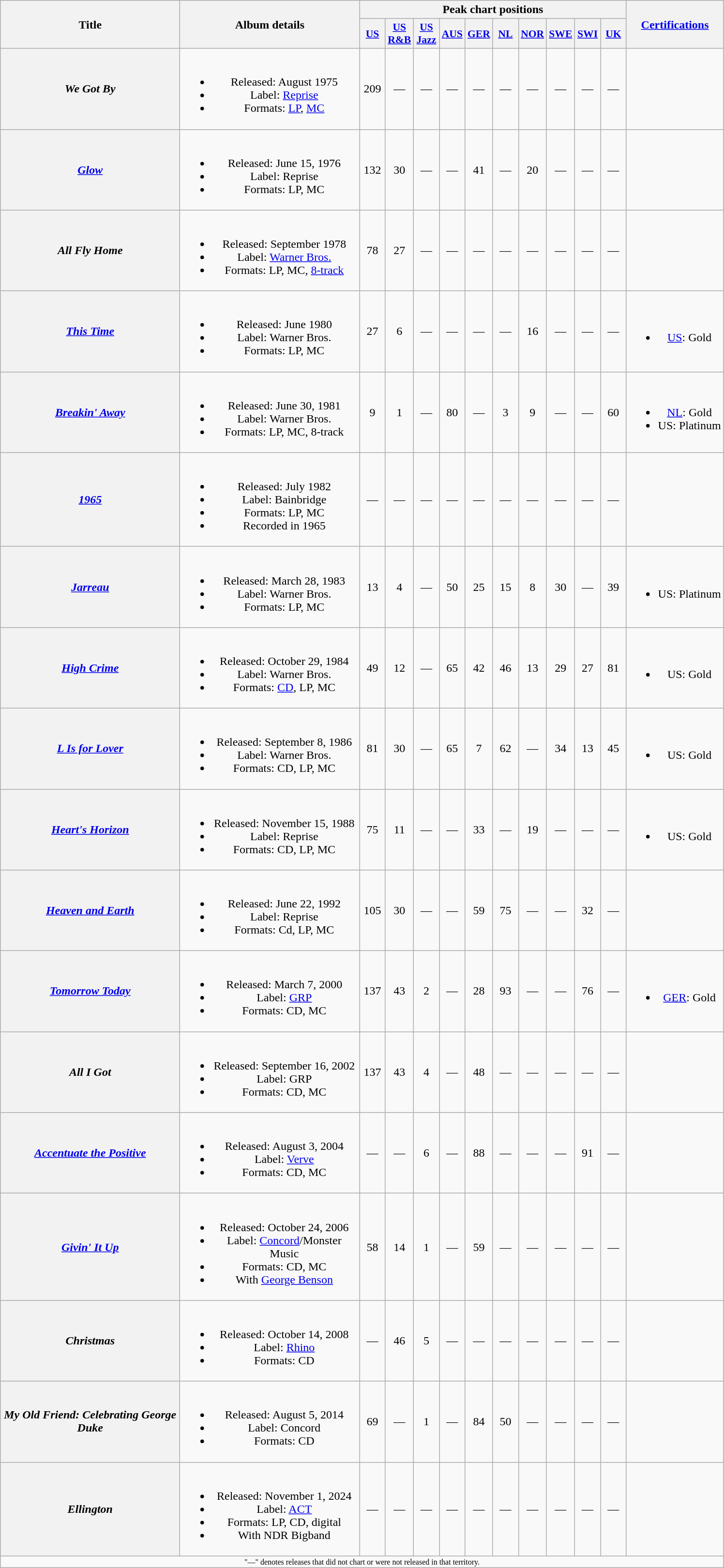<table class="wikitable plainrowheaders" style="text-align:center;">
<tr>
<th rowspan="2" scope="col" style="width:15em;">Title</th>
<th rowspan="2" scope="col" style="width:15em;">Album details</th>
<th colspan="10">Peak chart positions</th>
<th rowspan="2"><a href='#'>Certifications</a></th>
</tr>
<tr>
<th scope="col" style="width:2em;font-size:90%;"><a href='#'>US</a><br></th>
<th scope="col" style="width:2em;font-size:90%;"><a href='#'>US R&B</a><br></th>
<th scope="col" style="width:2em;font-size:90%;"><a href='#'>US Jazz</a><br></th>
<th scope="col" style="width:2em;font-size:90%;"><a href='#'>AUS</a><br></th>
<th scope="col" style="width:2em;font-size:90%;"><a href='#'>GER</a><br></th>
<th scope="col" style="width:2em;font-size:90%;"><a href='#'>NL</a><br></th>
<th scope="col" style="width:2em;font-size:90%;"><a href='#'>NOR</a><br></th>
<th scope="col" style="width:2em;font-size:90%;"><a href='#'>SWE</a><br></th>
<th scope="col" style="width:2em;font-size:90%;"><a href='#'>SWI</a><br></th>
<th scope="col" style="width:2em;font-size:90%;"><a href='#'>UK</a><br></th>
</tr>
<tr>
<th scope="row"><em>We Got By</em></th>
<td><br><ul><li>Released: August 1975</li><li>Label: <a href='#'>Reprise</a></li><li>Formats: <a href='#'>LP</a>, <a href='#'>MC</a></li></ul></td>
<td>209</td>
<td>—</td>
<td>—</td>
<td>—</td>
<td>—</td>
<td>—</td>
<td>—</td>
<td>—</td>
<td>—</td>
<td>—</td>
<td></td>
</tr>
<tr>
<th scope="row"><em><a href='#'>Glow</a></em></th>
<td><br><ul><li>Released: June 15, 1976</li><li>Label: Reprise</li><li>Formats: LP, MC</li></ul></td>
<td>132</td>
<td>30</td>
<td>—</td>
<td>—</td>
<td>41</td>
<td>—</td>
<td>20</td>
<td>—</td>
<td>—</td>
<td>—</td>
<td></td>
</tr>
<tr>
<th scope="row"><em>All Fly Home</em></th>
<td><br><ul><li>Released: September 1978</li><li>Label: <a href='#'>Warner Bros.</a></li><li>Formats: LP, MC, <a href='#'>8-track</a></li></ul></td>
<td>78</td>
<td>27</td>
<td>—</td>
<td>—</td>
<td>—</td>
<td>—</td>
<td>—</td>
<td>—</td>
<td>—</td>
<td>—</td>
<td></td>
</tr>
<tr>
<th scope="row"><em><a href='#'>This Time</a></em></th>
<td><br><ul><li>Released: June 1980</li><li>Label: Warner Bros.</li><li>Formats: LP, MC</li></ul></td>
<td>27</td>
<td>6</td>
<td>—</td>
<td>—</td>
<td>—</td>
<td>—</td>
<td>16</td>
<td>—</td>
<td>—</td>
<td>—</td>
<td><br><ul><li><a href='#'>US</a>: Gold</li></ul></td>
</tr>
<tr>
<th scope="row"><em><a href='#'>Breakin' Away</a></em></th>
<td><br><ul><li>Released: June 30, 1981</li><li>Label: Warner Bros.</li><li>Formats: LP, MC, 8-track</li></ul></td>
<td>9</td>
<td>1</td>
<td>—</td>
<td>80</td>
<td>—</td>
<td>3</td>
<td>9</td>
<td>—</td>
<td>—</td>
<td>60</td>
<td><br><ul><li><a href='#'>NL</a>: Gold</li><li>US: Platinum</li></ul></td>
</tr>
<tr>
<th scope="row"><em><a href='#'>1965</a></em></th>
<td><br><ul><li>Released: July 1982</li><li>Label: Bainbridge</li><li>Formats: LP, MC</li><li>Recorded in 1965</li></ul></td>
<td>—</td>
<td>—</td>
<td>—</td>
<td>—</td>
<td>—</td>
<td>—</td>
<td>—</td>
<td>—</td>
<td>—</td>
<td>—</td>
<td></td>
</tr>
<tr>
<th scope="row"><em><a href='#'>Jarreau</a></em></th>
<td><br><ul><li>Released: March 28, 1983</li><li>Label: Warner Bros.</li><li>Formats: LP, MC</li></ul></td>
<td>13</td>
<td>4</td>
<td>—</td>
<td>50</td>
<td>25</td>
<td>15</td>
<td>8</td>
<td>30</td>
<td>—</td>
<td>39</td>
<td><br><ul><li>US: Platinum</li></ul></td>
</tr>
<tr>
<th scope="row"><em><a href='#'>High Crime</a></em></th>
<td><br><ul><li>Released: October 29, 1984</li><li>Label: Warner Bros.</li><li>Formats: <a href='#'>CD</a>, LP, MC</li></ul></td>
<td>49</td>
<td>12</td>
<td>—</td>
<td>65</td>
<td>42</td>
<td>46</td>
<td>13</td>
<td>29</td>
<td>27</td>
<td>81</td>
<td><br><ul><li>US: Gold</li></ul></td>
</tr>
<tr>
<th scope="row"><em><a href='#'>L Is for Lover</a></em></th>
<td><br><ul><li>Released: September 8, 1986</li><li>Label: Warner Bros.</li><li>Formats: CD, LP, MC</li></ul></td>
<td>81</td>
<td>30</td>
<td>—</td>
<td>65</td>
<td>7</td>
<td>62</td>
<td>—</td>
<td>34</td>
<td>13</td>
<td>45</td>
<td><br><ul><li>US: Gold</li></ul></td>
</tr>
<tr>
<th scope="row"><em><a href='#'>Heart's Horizon</a></em></th>
<td><br><ul><li>Released: November 15, 1988</li><li>Label: Reprise</li><li>Formats: CD, LP, MC</li></ul></td>
<td>75</td>
<td>11</td>
<td>—</td>
<td>—</td>
<td>33</td>
<td>—</td>
<td>19</td>
<td>—</td>
<td>—</td>
<td>—</td>
<td><br><ul><li>US: Gold</li></ul></td>
</tr>
<tr>
<th scope="row"><em><a href='#'>Heaven and Earth</a></em></th>
<td><br><ul><li>Released: June 22, 1992</li><li>Label: Reprise</li><li>Formats: Cd, LP, MC</li></ul></td>
<td>105</td>
<td>30</td>
<td>—</td>
<td>—</td>
<td>59</td>
<td>75</td>
<td>—</td>
<td>—</td>
<td>32</td>
<td>—</td>
<td></td>
</tr>
<tr>
<th scope="row"><em><a href='#'>Tomorrow Today</a></em></th>
<td><br><ul><li>Released: March 7, 2000</li><li>Label: <a href='#'>GRP</a></li><li>Formats: CD, MC</li></ul></td>
<td>137</td>
<td>43</td>
<td>2</td>
<td>—</td>
<td>28</td>
<td>93</td>
<td>—</td>
<td>—</td>
<td>76</td>
<td>—</td>
<td><br><ul><li><a href='#'>GER</a>: Gold</li></ul></td>
</tr>
<tr>
<th scope="row"><em>All I Got</em></th>
<td><br><ul><li>Released: September 16, 2002</li><li>Label: GRP</li><li>Formats: CD, MC</li></ul></td>
<td>137</td>
<td>43</td>
<td>4</td>
<td>—</td>
<td>48</td>
<td>—</td>
<td>—</td>
<td>—</td>
<td>—</td>
<td>—</td>
<td></td>
</tr>
<tr>
<th scope="row"><em><a href='#'>Accentuate the Positive</a></em></th>
<td><br><ul><li>Released: August 3, 2004</li><li>Label: <a href='#'>Verve</a></li><li>Formats: CD, MC</li></ul></td>
<td>—</td>
<td>—</td>
<td>6</td>
<td>—</td>
<td>88</td>
<td>—</td>
<td>—</td>
<td>—</td>
<td>91</td>
<td>—</td>
<td></td>
</tr>
<tr>
<th scope="row"><em><a href='#'>Givin' It Up</a></em></th>
<td><br><ul><li>Released: October 24, 2006</li><li>Label: <a href='#'>Concord</a>/Monster Music</li><li>Formats: CD, MC</li><li>With <a href='#'>George Benson</a></li></ul></td>
<td>58</td>
<td>14</td>
<td>1</td>
<td>—</td>
<td>59</td>
<td>—</td>
<td>—</td>
<td>—</td>
<td>—</td>
<td>—</td>
<td></td>
</tr>
<tr>
<th scope="row"><em>Christmas</em></th>
<td><br><ul><li>Released: October 14, 2008</li><li>Label: <a href='#'>Rhino</a></li><li>Formats: CD</li></ul></td>
<td>—</td>
<td>46</td>
<td>5</td>
<td>—</td>
<td>—</td>
<td>—</td>
<td>—</td>
<td>—</td>
<td>—</td>
<td>—</td>
<td></td>
</tr>
<tr>
<th scope="row"><em>My Old Friend: Celebrating George Duke</em></th>
<td><br><ul><li>Released: August 5, 2014</li><li>Label: Concord</li><li>Formats: CD</li></ul></td>
<td>69</td>
<td>—</td>
<td>1</td>
<td>—</td>
<td>84</td>
<td>50</td>
<td>—</td>
<td>—</td>
<td>—</td>
<td>—</td>
<td></td>
</tr>
<tr>
<th scope="row"><em>Ellington</em></th>
<td><br><ul><li>Released: November 1, 2024</li><li>Label: <a href='#'>ACT</a></li><li>Formats: LP, CD, digital</li><li>With NDR Bigband</li></ul></td>
<td>—</td>
<td>—</td>
<td>—</td>
<td>—</td>
<td>—</td>
<td>—</td>
<td>—</td>
<td>—</td>
<td>—</td>
<td>—</td>
<td></td>
</tr>
<tr>
<td colspan="13" style="font-size:8pt">"—" denotes releases that did not chart or were not released in that territory.</td>
</tr>
</table>
